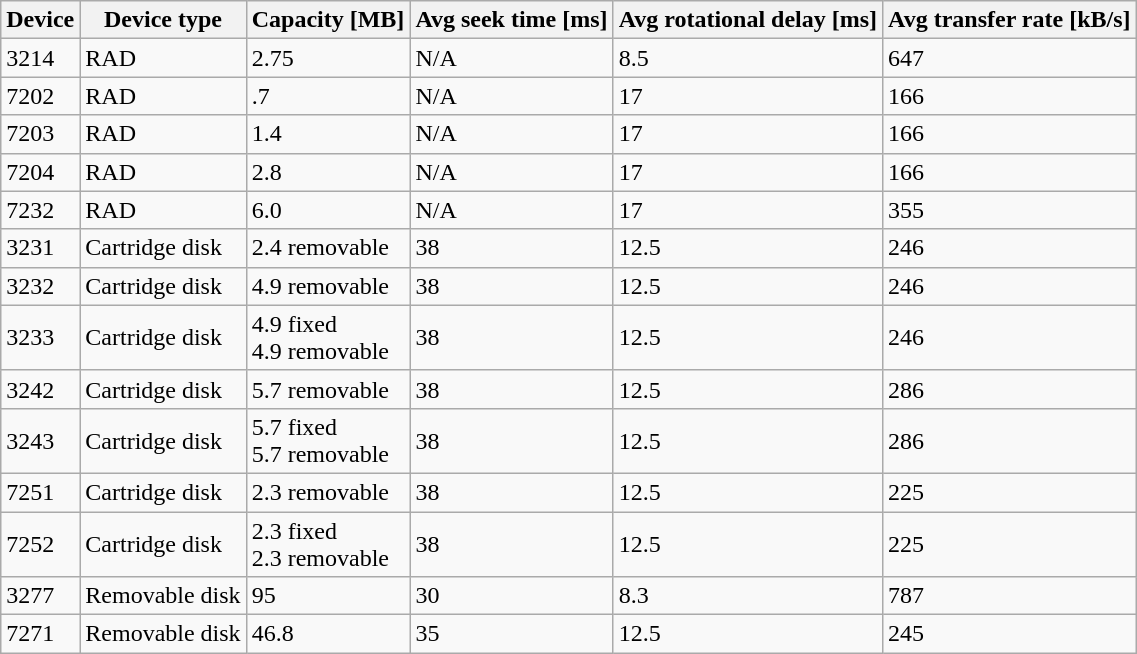<table class="wikitable">
<tr>
<th>Device</th>
<th>Device type</th>
<th>Capacity [MB]</th>
<th>Avg seek time [ms]</th>
<th>Avg rotational delay [ms]</th>
<th>Avg transfer rate [kB/s]</th>
</tr>
<tr>
<td>3214</td>
<td>RAD</td>
<td>2.75</td>
<td>N/A</td>
<td>8.5</td>
<td>647</td>
</tr>
<tr>
<td>7202</td>
<td>RAD</td>
<td>.7</td>
<td>N/A</td>
<td>17</td>
<td>166</td>
</tr>
<tr>
<td>7203</td>
<td>RAD</td>
<td>1.4</td>
<td>N/A</td>
<td>17</td>
<td>166</td>
</tr>
<tr>
<td>7204</td>
<td>RAD</td>
<td>2.8</td>
<td>N/A</td>
<td>17</td>
<td>166</td>
</tr>
<tr>
<td>7232</td>
<td>RAD</td>
<td>6.0</td>
<td>N/A</td>
<td>17</td>
<td>355</td>
</tr>
<tr>
<td>3231</td>
<td>Cartridge disk</td>
<td>2.4 removable</td>
<td>38</td>
<td>12.5</td>
<td>246</td>
</tr>
<tr>
<td>3232</td>
<td>Cartridge disk</td>
<td>4.9 removable</td>
<td>38</td>
<td>12.5</td>
<td>246</td>
</tr>
<tr>
<td>3233</td>
<td>Cartridge disk</td>
<td>4.9 fixed<br>4.9 removable</td>
<td>38</td>
<td>12.5</td>
<td>246</td>
</tr>
<tr>
<td>3242</td>
<td>Cartridge disk</td>
<td>5.7 removable</td>
<td>38</td>
<td>12.5</td>
<td>286</td>
</tr>
<tr>
<td>3243</td>
<td>Cartridge disk</td>
<td>5.7 fixed<br>5.7 removable</td>
<td>38</td>
<td>12.5</td>
<td>286</td>
</tr>
<tr>
<td>7251</td>
<td>Cartridge disk</td>
<td>2.3 removable</td>
<td>38</td>
<td>12.5</td>
<td>225</td>
</tr>
<tr>
<td>7252</td>
<td>Cartridge disk</td>
<td>2.3 fixed<br>2.3 removable</td>
<td>38</td>
<td>12.5</td>
<td>225</td>
</tr>
<tr>
<td>3277</td>
<td>Removable disk</td>
<td>95</td>
<td>30</td>
<td>8.3</td>
<td>787</td>
</tr>
<tr>
<td>7271</td>
<td>Removable disk</td>
<td>46.8</td>
<td>35</td>
<td>12.5</td>
<td>245</td>
</tr>
</table>
